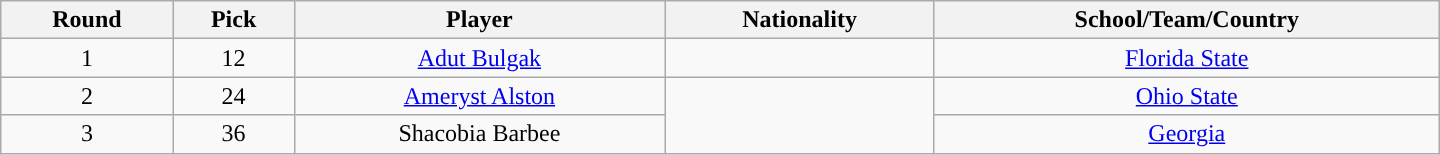<table class="wikitable" style="text-align:center; width:60em">
<tr>
<th>Round</th>
<th>Pick</th>
<th>Player</th>
<th>Nationality</th>
<th>School/Team/Country</th>
</tr>
<tr>
<td>1</td>
<td>12</td>
<td><a href='#'>Adut Bulgak</a></td>
<td></td>
<td><a href='#'>Florida State</a></td>
</tr>
<tr>
<td>2</td>
<td>24</td>
<td><a href='#'>Ameryst Alston</a></td>
<td rowspan=2></td>
<td><a href='#'>Ohio State</a></td>
</tr>
<tr>
<td>3</td>
<td>36</td>
<td>Shacobia Barbee</td>
<td><a href='#'>Georgia</a></td>
</tr>
</table>
